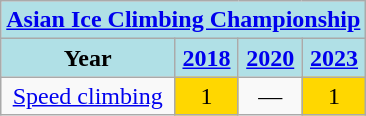<table class="wikitable" style="text-align:center">
<tr>
<th colspan="4" style="background:#b0e0e6"><a href='#'>Asian Ice Climbing Championship</a></th>
</tr>
<tr>
<th style="background:#b0e0e6">Year</th>
<th style="background:#b0e0e6"><a href='#'>2018</a></th>
<th style="background:#b0e0e6"><a href='#'>2020</a></th>
<th style="background:#b0e0e6"><a href='#'>2023</a></th>
</tr>
<tr>
<td><a href='#'>Speed climbing</a></td>
<td style="background:gold">1</td>
<td>—</td>
<td style="background:gold">1</td>
</tr>
</table>
